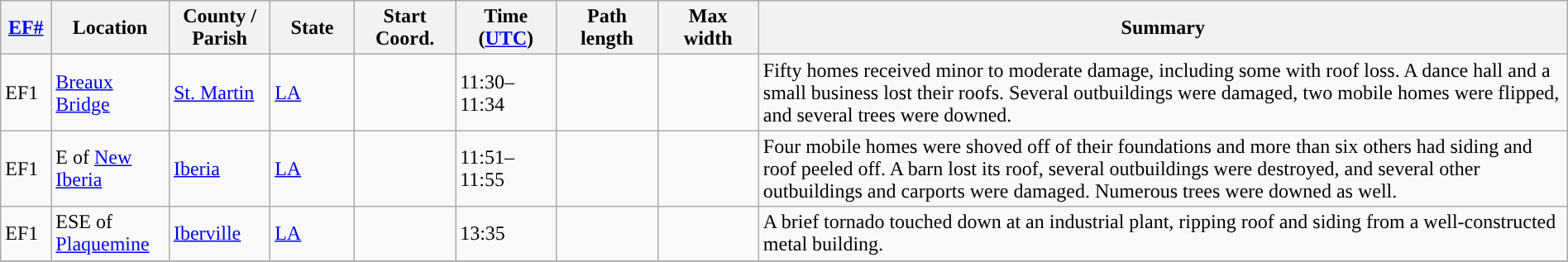<table class="wikitable sortable" style="width:100%;">
<tr>
<th scope="col"  style="width:3%; text-align:center;"><a href='#'>EF#</a></th>
<th scope="col"  style="width:7%; text-align:center;" class="unsortable">Location</th>
<th scope="col"  style="width:6%; text-align:center;" class="unsortable">County / Parish</th>
<th scope="col"  style="width:5%; text-align:center;">State</th>
<th scope="col"  style="width:6%; text-align:center;">Start Coord.</th>
<th scope="col"  style="width:6%; text-align:center;">Time (<a href='#'>UTC</a>)</th>
<th scope="col"  style="width:6%; text-align:center;">Path length</th>
<th scope="col"  style="width:6%; text-align:center;">Max width</th>
<th scope="col" class="unsortable" style="width:48%; text-align:center;">Summary</th>
</tr>
<tr>
<td>EF1</td>
<td><a href='#'>Breaux Bridge</a></td>
<td><a href='#'>St. Martin</a></td>
<td><a href='#'>LA</a></td>
<td></td>
<td>11:30–11:34</td>
<td></td>
<td></td>
<td>Fifty homes received minor to moderate damage, including some with roof loss. A dance hall and a small business lost their roofs. Several outbuildings were damaged, two mobile homes were flipped, and several trees were downed.</td>
</tr>
<tr>
<td>EF1</td>
<td>E of <a href='#'>New Iberia</a></td>
<td><a href='#'>Iberia</a></td>
<td><a href='#'>LA</a></td>
<td></td>
<td>11:51–11:55</td>
<td></td>
<td></td>
<td>Four mobile homes were shoved off of their foundations and more than six others had siding and roof peeled off. A barn lost its roof, several outbuildings were destroyed, and several other outbuildings and carports were damaged. Numerous trees were downed as well.</td>
</tr>
<tr>
<td>EF1</td>
<td>ESE of <a href='#'>Plaquemine</a></td>
<td><a href='#'>Iberville</a></td>
<td><a href='#'>LA</a></td>
<td></td>
<td>13:35</td>
<td></td>
<td></td>
<td>A brief tornado touched down at an industrial plant, ripping roof and siding from a well-constructed metal building.</td>
</tr>
<tr>
</tr>
</table>
